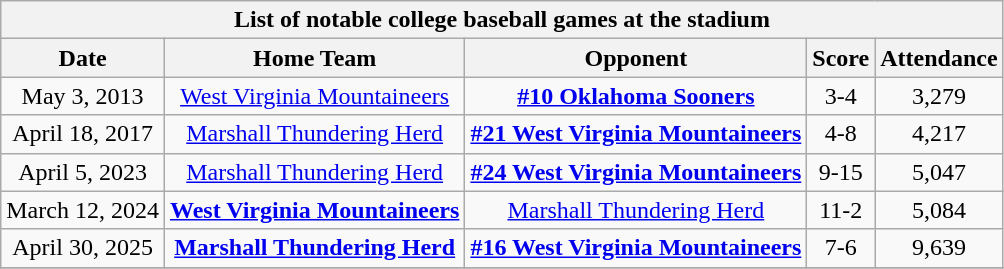<table class="wikitable sortable mw-collapsible mw-collapsed" style="text-align: center">
<tr>
<th colspan="5">List of notable college baseball games at the stadium</th>
</tr>
<tr>
<th>Date</th>
<th>Home Team</th>
<th>Opponent</th>
<th>Score</th>
<th>Attendance</th>
</tr>
<tr>
<td>May 3, 2013</td>
<td><a href='#'>West Virginia Mountaineers</a></td>
<td><strong><a href='#'>#10 Oklahoma Sooners</a></strong></td>
<td>3-4</td>
<td>3,279</td>
</tr>
<tr>
<td>April 18, 2017</td>
<td><a href='#'>Marshall Thundering Herd</a></td>
<td><strong><a href='#'>#21 West Virginia Mountaineers</a></strong></td>
<td>4-8</td>
<td>4,217</td>
</tr>
<tr>
<td>April 5, 2023</td>
<td><a href='#'>Marshall Thundering Herd</a></td>
<td><strong><a href='#'>#24 West Virginia Mountaineers</a></strong></td>
<td>9-15</td>
<td>5,047</td>
</tr>
<tr>
<td>March 12, 2024</td>
<td><strong><a href='#'>West Virginia Mountaineers</a></strong></td>
<td><a href='#'>Marshall Thundering Herd</a></td>
<td>11-2</td>
<td>5,084</td>
</tr>
<tr>
<td>April 30, 2025</td>
<td><a href='#'><strong>Marshall Thundering Herd</strong></a></td>
<td><strong><a href='#'>#16 West Virginia Mountaineers</a></strong></td>
<td>7-6</td>
<td>9,639</td>
</tr>
<tr>
</tr>
</table>
